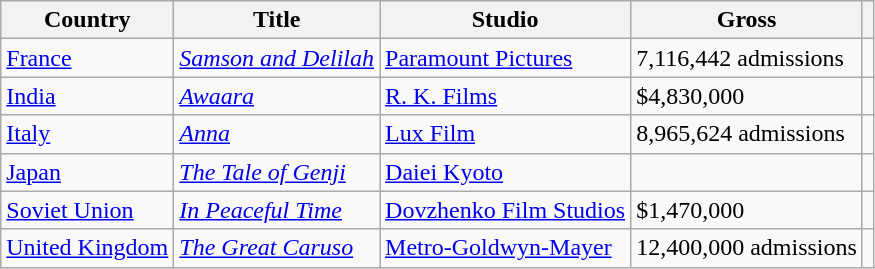<table class="wikitable">
<tr>
<th>Country</th>
<th>Title</th>
<th>Studio</th>
<th>Gross</th>
<th></th>
</tr>
<tr>
<td><a href='#'>France</a></td>
<td><em><a href='#'>Samson and Delilah</a></em></td>
<td><a href='#'>Paramount Pictures</a></td>
<td>7,116,442 admissions</td>
<td></td>
</tr>
<tr>
<td><a href='#'>India</a></td>
<td><em><a href='#'>Awaara</a></em></td>
<td><a href='#'>R. K. Films</a></td>
<td>$4,830,000</td>
<td></td>
</tr>
<tr>
<td><a href='#'>Italy</a></td>
<td><em><a href='#'>Anna</a></em></td>
<td><a href='#'>Lux Film</a></td>
<td>8,965,624 admissions</td>
<td></td>
</tr>
<tr>
<td><a href='#'>Japan</a></td>
<td><em><a href='#'>The Tale of Genji</a></em></td>
<td><a href='#'>Daiei Kyoto</a></td>
<td></td>
<td></td>
</tr>
<tr>
<td><a href='#'>Soviet Union</a></td>
<td><em><a href='#'>In Peaceful Time</a></em></td>
<td><a href='#'>Dovzhenko Film Studios</a></td>
<td>$1,470,000</td>
<td></td>
</tr>
<tr>
<td><a href='#'>United Kingdom</a></td>
<td><em><a href='#'>The Great Caruso</a></em></td>
<td><a href='#'>Metro-Goldwyn-Mayer</a></td>
<td>12,400,000 admissions</td>
<td></td>
</tr>
</table>
